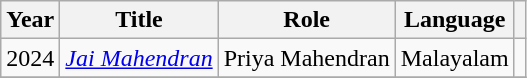<table class="wikitable">
<tr>
<th>Year</th>
<th>Title</th>
<th>Role</th>
<th>Language</th>
<th class="unsortable"></th>
</tr>
<tr>
<td>2024</td>
<td><em><a href='#'>Jai Mahendran</a></em></td>
<td>Priya Mahendran</td>
<td>Malayalam</td>
<td></td>
</tr>
<tr>
</tr>
</table>
